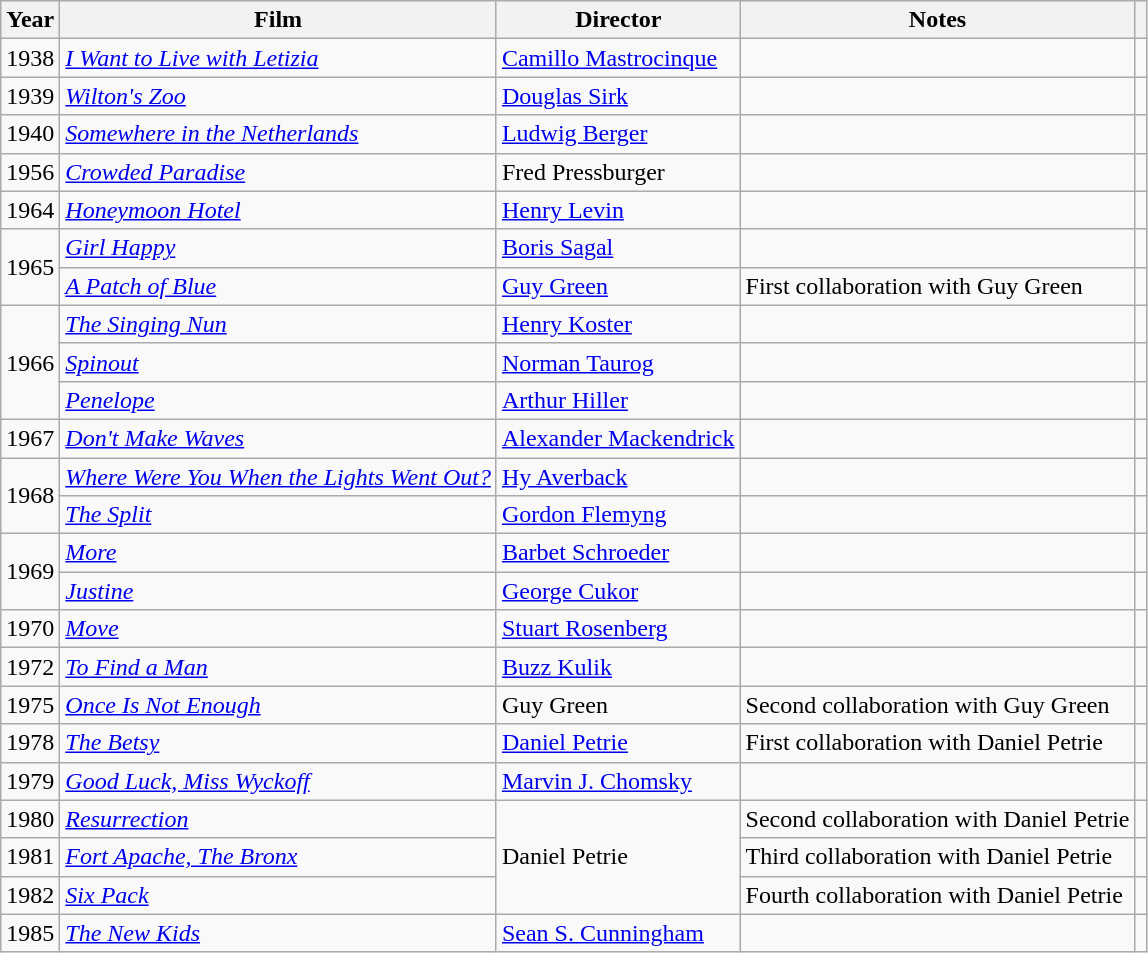<table class="wikitable">
<tr>
<th>Year</th>
<th>Film</th>
<th>Director</th>
<th>Notes</th>
<th></th>
</tr>
<tr>
<td>1938</td>
<td><em><a href='#'>I Want to Live with Letizia</a></em></td>
<td><a href='#'>Camillo Mastrocinque</a></td>
<td></td>
<td></td>
</tr>
<tr>
<td>1939</td>
<td><em><a href='#'>Wilton's Zoo</a></em></td>
<td><a href='#'>Douglas Sirk</a></td>
<td></td>
<td></td>
</tr>
<tr>
<td>1940</td>
<td><em><a href='#'>Somewhere in the Netherlands</a></em></td>
<td><a href='#'>Ludwig Berger</a></td>
<td></td>
<td></td>
</tr>
<tr>
<td>1956</td>
<td><em><a href='#'>Crowded Paradise</a></em></td>
<td>Fred Pressburger</td>
<td></td>
<td></td>
</tr>
<tr>
<td>1964</td>
<td><em><a href='#'>Honeymoon Hotel</a></em></td>
<td><a href='#'>Henry Levin</a></td>
<td></td>
<td></td>
</tr>
<tr>
<td rowspan=2>1965</td>
<td><em><a href='#'>Girl Happy</a></em></td>
<td><a href='#'>Boris Sagal</a></td>
<td></td>
<td></td>
</tr>
<tr>
<td><em><a href='#'>A Patch of Blue</a></em></td>
<td><a href='#'>Guy Green</a></td>
<td>First collaboration with Guy Green</td>
<td></td>
</tr>
<tr>
<td rowspan=3>1966</td>
<td><em><a href='#'>The Singing Nun</a></em></td>
<td><a href='#'>Henry Koster</a></td>
<td></td>
<td></td>
</tr>
<tr>
<td><em><a href='#'>Spinout</a></em></td>
<td><a href='#'>Norman Taurog</a></td>
<td></td>
<td></td>
</tr>
<tr>
<td><em><a href='#'>Penelope</a></em></td>
<td><a href='#'>Arthur Hiller</a></td>
<td></td>
<td></td>
</tr>
<tr>
<td>1967</td>
<td><em><a href='#'>Don't Make Waves</a></em></td>
<td><a href='#'>Alexander Mackendrick</a></td>
<td></td>
<td></td>
</tr>
<tr>
<td rowspan=2>1968</td>
<td><em><a href='#'>Where Were You When the Lights Went Out?</a></em></td>
<td><a href='#'>Hy Averback</a></td>
<td></td>
<td></td>
</tr>
<tr>
<td><em><a href='#'>The Split</a></em></td>
<td><a href='#'>Gordon Flemyng</a></td>
<td></td>
<td></td>
</tr>
<tr>
<td rowspan=2>1969</td>
<td><em><a href='#'>More</a></em></td>
<td><a href='#'>Barbet Schroeder</a></td>
<td></td>
<td></td>
</tr>
<tr>
<td><em><a href='#'>Justine</a></em></td>
<td><a href='#'>George Cukor</a></td>
<td></td>
<td></td>
</tr>
<tr>
<td>1970</td>
<td><em><a href='#'>Move</a></em></td>
<td><a href='#'>Stuart Rosenberg</a></td>
<td></td>
<td></td>
</tr>
<tr>
<td>1972</td>
<td><em><a href='#'>To Find a Man</a></em></td>
<td><a href='#'>Buzz Kulik</a></td>
<td></td>
<td></td>
</tr>
<tr>
<td>1975</td>
<td><em><a href='#'>Once Is Not Enough</a></em></td>
<td>Guy Green</td>
<td>Second collaboration with Guy Green</td>
<td></td>
</tr>
<tr>
<td>1978</td>
<td><em><a href='#'>The Betsy</a></em></td>
<td><a href='#'>Daniel Petrie</a></td>
<td>First collaboration with Daniel Petrie</td>
<td></td>
</tr>
<tr>
<td>1979</td>
<td><em><a href='#'>Good Luck, Miss Wyckoff</a></em></td>
<td><a href='#'>Marvin J. Chomsky</a></td>
<td></td>
<td></td>
</tr>
<tr>
<td>1980</td>
<td><em><a href='#'>Resurrection</a></em></td>
<td rowspan=3>Daniel Petrie</td>
<td>Second collaboration with Daniel Petrie</td>
<td></td>
</tr>
<tr>
<td>1981</td>
<td><em><a href='#'>Fort Apache, The Bronx</a></em></td>
<td>Third collaboration with Daniel Petrie</td>
<td></td>
</tr>
<tr>
<td>1982</td>
<td><em><a href='#'>Six Pack</a></em></td>
<td>Fourth collaboration with Daniel Petrie</td>
<td></td>
</tr>
<tr>
<td>1985</td>
<td><em><a href='#'>The New Kids</a></em></td>
<td><a href='#'>Sean S. Cunningham</a></td>
<td></td>
<td></td>
</tr>
</table>
